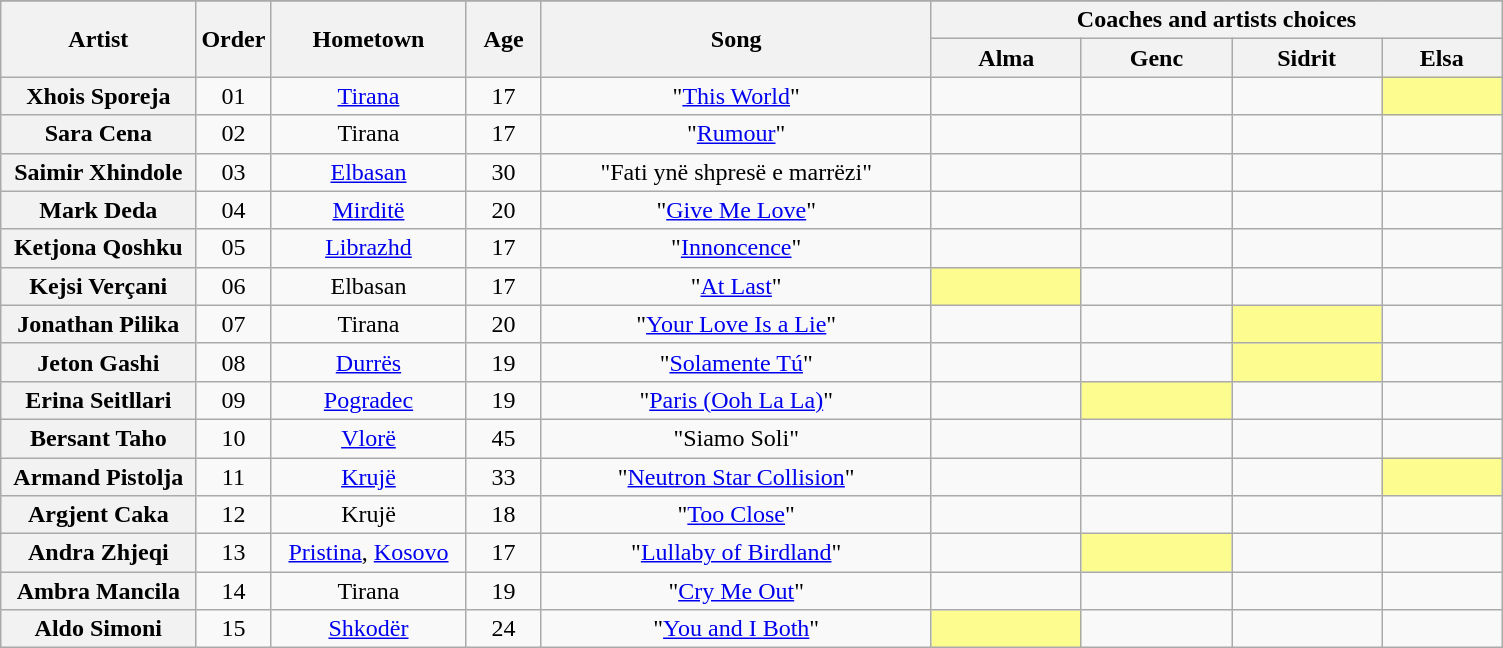<table class="wikitable plainrowheaders" style="text-align:center;">
<tr>
</tr>
<tr>
<th scope="col" rowspan="2" style="width:13%;">Artist</th>
<th scope="col" rowspan="2" style="width:05%;">Order</th>
<th scope="col" rowspan="2" style="width:13%;">Hometown</th>
<th scope="col" rowspan="2" style="width:05%;">Age</th>
<th scope="col" rowspan="2" style="width:26%;">Song</th>
<th colspan="4" style="width:40%;">Coaches and artists choices</th>
</tr>
<tr>
<th style="width:10%;">Alma</th>
<th style="width:10%;">Genc</th>
<th style="width:10%;">Sidrit</th>
<th style="width:10%;">Elsa</th>
</tr>
<tr>
<th scope="row">Xhois Sporeja</th>
<td>01</td>
<td><a href='#'>Tirana</a></td>
<td>17</td>
<td>"<a href='#'>This World</a>"</td>
<td><strong></strong></td>
<td><strong></strong></td>
<td></td>
<td style="background:#fdfc8f;"><strong></strong></td>
</tr>
<tr>
<th scope="row">Sara Cena</th>
<td>02</td>
<td>Tirana</td>
<td>17</td>
<td>"<a href='#'>Rumour</a>"</td>
<td></td>
<td></td>
<td></td>
<td></td>
</tr>
<tr>
<th scope="row">Saimir Xhindole</th>
<td>03</td>
<td><a href='#'>Elbasan</a></td>
<td>30</td>
<td>"Fati ynë shpresë e marrëzi"</td>
<td></td>
<td></td>
<td></td>
<td></td>
</tr>
<tr>
<th scope="row">Mark Deda</th>
<td>04</td>
<td><a href='#'>Mirditë</a></td>
<td>20</td>
<td>"<a href='#'>Give Me Love</a>"</td>
<td></td>
<td></td>
<td></td>
<td></td>
</tr>
<tr>
<th scope="row">Ketjona Qoshku</th>
<td>05</td>
<td><a href='#'>Librazhd</a></td>
<td>17</td>
<td>"<a href='#'>Innoncence</a>"</td>
<td></td>
<td></td>
<td></td>
<td></td>
</tr>
<tr>
<th scope="row">Kejsi Verçani</th>
<td>06</td>
<td>Elbasan</td>
<td>17</td>
<td>"<a href='#'>At Last</a>"</td>
<td style="background:#fdfc8f;"><strong></strong></td>
<td><strong></strong></td>
<td><strong></strong></td>
<td><strong></strong></td>
</tr>
<tr>
<th scope="row">Jonathan Pilika</th>
<td>07</td>
<td>Tirana</td>
<td>20</td>
<td>"<a href='#'>Your Love Is a Lie</a>"</td>
<td></td>
<td></td>
<td style="background:#fdfc8f;"><strong></strong></td>
<td></td>
</tr>
<tr>
<th scope="row">Jeton Gashi</th>
<td>08</td>
<td><a href='#'>Durrës</a></td>
<td>19</td>
<td>"<a href='#'>Solamente Tú</a>"</td>
<td></td>
<td></td>
<td style="background:#fdfc8f;"><strong></strong></td>
<td></td>
</tr>
<tr>
<th scope="row">Erina Seitllari</th>
<td>09</td>
<td><a href='#'>Pogradec</a></td>
<td>19</td>
<td>"<a href='#'>Paris (Ooh La La)</a>"</td>
<td><strong></strong></td>
<td style="background:#fdfc8f;"><strong></strong></td>
<td><strong></strong></td>
<td><strong></strong></td>
</tr>
<tr>
<th scope="row">Bersant Taho</th>
<td>10</td>
<td><a href='#'>Vlorë</a></td>
<td>45</td>
<td>"Siamo Soli"</td>
<td></td>
<td></td>
<td></td>
<td></td>
</tr>
<tr>
<th scope="row">Armand Pistolja</th>
<td>11</td>
<td><a href='#'>Krujë</a></td>
<td>33</td>
<td>"<a href='#'>Neutron Star Collision</a>"</td>
<td></td>
<td><strong></strong></td>
<td><strong></strong></td>
<td style="background:#fdfc8f;"><strong></strong></td>
</tr>
<tr>
<th scope="row">Argjent Caka</th>
<td>12</td>
<td>Krujë</td>
<td>18</td>
<td>"<a href='#'>Too Close</a>"</td>
<td></td>
<td></td>
<td></td>
<td></td>
</tr>
<tr>
<th scope="row">Andra Zhjeqi</th>
<td>13</td>
<td><a href='#'>Pristina</a>, <a href='#'>Kosovo</a></td>
<td>17</td>
<td>"<a href='#'>Lullaby of Birdland</a>"</td>
<td><strong></strong></td>
<td style="background:#fdfc8f;"><strong></strong></td>
<td></td>
<td><strong></strong></td>
</tr>
<tr>
<th scope="row">Ambra Mancila</th>
<td>14</td>
<td>Tirana</td>
<td>19</td>
<td>"<a href='#'>Cry Me Out</a>"</td>
<td></td>
<td></td>
<td></td>
<td></td>
</tr>
<tr>
<th scope="row">Aldo Simoni</th>
<td>15</td>
<td><a href='#'>Shkodër</a></td>
<td>24</td>
<td>"<a href='#'>You and I Both</a>"</td>
<td style="background:#fdfc8f;"><strong></strong></td>
<td><strong></strong></td>
<td></td>
<td></td>
</tr>
</table>
